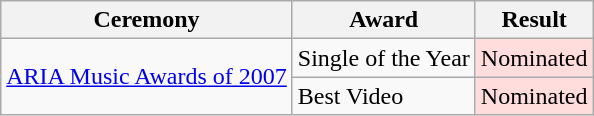<table class="wikitable">
<tr>
<th>Ceremony</th>
<th>Award</th>
<th>Result</th>
</tr>
<tr>
<td rowspan=2><a href='#'>ARIA Music Awards of 2007</a></td>
<td>Single of the Year</td>
<td style="background: #ffdddd">Nominated</td>
</tr>
<tr>
<td>Best Video</td>
<td style="background: #ffdddd">Nominated</td>
</tr>
</table>
